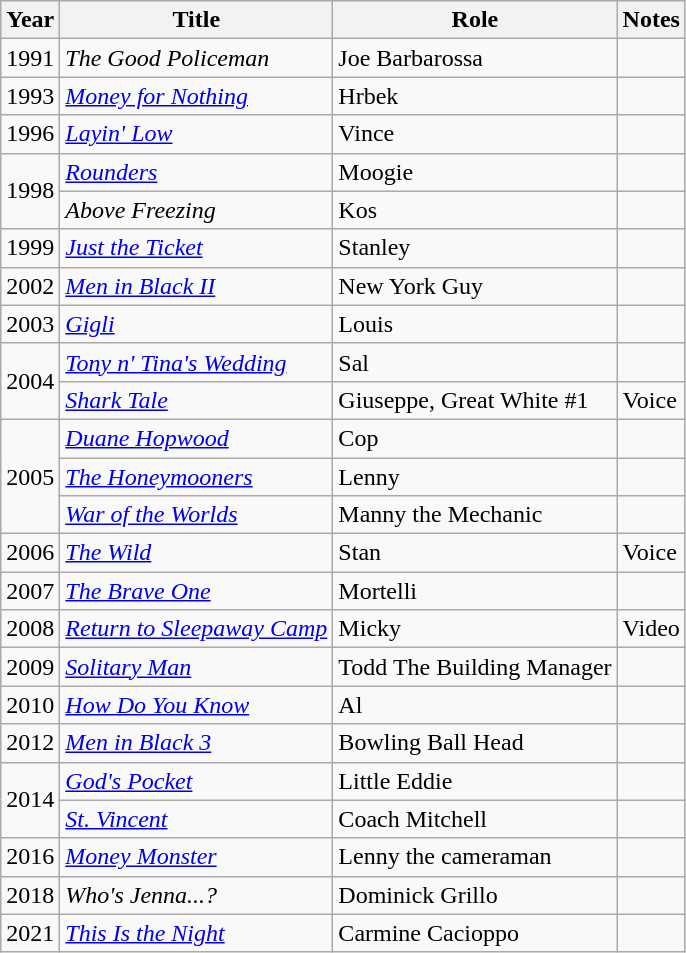<table class="wikitable sortable">
<tr>
<th>Year</th>
<th>Title</th>
<th>Role</th>
<th>Notes</th>
</tr>
<tr>
<td>1991</td>
<td><em>The Good Policeman</em></td>
<td>Joe Barbarossa</td>
<td></td>
</tr>
<tr>
<td>1993</td>
<td><em><a href='#'>Money for Nothing</a></em></td>
<td>Hrbek</td>
<td></td>
</tr>
<tr>
<td>1996</td>
<td><em><a href='#'>Layin' Low</a></em></td>
<td>Vince</td>
<td></td>
</tr>
<tr>
<td rowspan="2">1998</td>
<td><em><a href='#'>Rounders</a></em></td>
<td>Moogie</td>
<td></td>
</tr>
<tr>
<td><em>Above Freezing</em></td>
<td>Kos</td>
<td></td>
</tr>
<tr>
<td>1999</td>
<td><em><a href='#'>Just the Ticket</a></em></td>
<td>Stanley</td>
<td></td>
</tr>
<tr>
<td>2002</td>
<td><em><a href='#'>Men in Black II</a></em></td>
<td>New York Guy</td>
<td></td>
</tr>
<tr>
<td>2003</td>
<td><em><a href='#'>Gigli</a></em></td>
<td>Louis</td>
<td></td>
</tr>
<tr>
<td rowspan="2">2004</td>
<td><em><a href='#'>Tony n' Tina's Wedding</a></em></td>
<td>Sal</td>
<td></td>
</tr>
<tr>
<td><em><a href='#'>Shark Tale</a></em></td>
<td>Giuseppe, Great White #1</td>
<td>Voice</td>
</tr>
<tr>
<td rowspan="3">2005</td>
<td><em><a href='#'>Duane Hopwood</a></em></td>
<td>Cop</td>
<td></td>
</tr>
<tr>
<td><em><a href='#'>The Honeymooners</a></em></td>
<td>Lenny</td>
<td></td>
</tr>
<tr>
<td><em><a href='#'>War of the Worlds</a></em></td>
<td>Manny the Mechanic</td>
<td></td>
</tr>
<tr>
<td>2006</td>
<td><em><a href='#'>The Wild</a></em></td>
<td>Stan</td>
<td>Voice</td>
</tr>
<tr>
<td>2007</td>
<td><em><a href='#'>The Brave One</a></em></td>
<td>Mortelli</td>
<td></td>
</tr>
<tr>
<td>2008</td>
<td><em><a href='#'>Return to Sleepaway Camp</a></em></td>
<td>Micky</td>
<td>Video</td>
</tr>
<tr>
<td>2009</td>
<td><em><a href='#'>Solitary Man</a></em></td>
<td>Todd The Building Manager</td>
<td></td>
</tr>
<tr>
<td>2010</td>
<td><em><a href='#'>How Do You Know</a></em></td>
<td>Al</td>
<td></td>
</tr>
<tr>
<td>2012</td>
<td><em><a href='#'>Men in Black 3</a></em></td>
<td>Bowling Ball Head</td>
<td></td>
</tr>
<tr>
<td rowspan="2">2014</td>
<td><em><a href='#'>God's Pocket</a></em></td>
<td>Little Eddie</td>
<td></td>
</tr>
<tr>
<td><a href='#'><em>St. Vincent</em></a></td>
<td>Coach Mitchell</td>
<td></td>
</tr>
<tr>
<td>2016</td>
<td><em><a href='#'>Money Monster</a></em></td>
<td>Lenny the cameraman</td>
<td></td>
</tr>
<tr>
<td>2018</td>
<td><em>Who's Jenna...?</em></td>
<td>Dominick Grillo</td>
<td></td>
</tr>
<tr>
<td>2021</td>
<td><em><a href='#'>This Is the Night</a></em></td>
<td>Carmine Cacioppo</td>
<td></td>
</tr>
</table>
